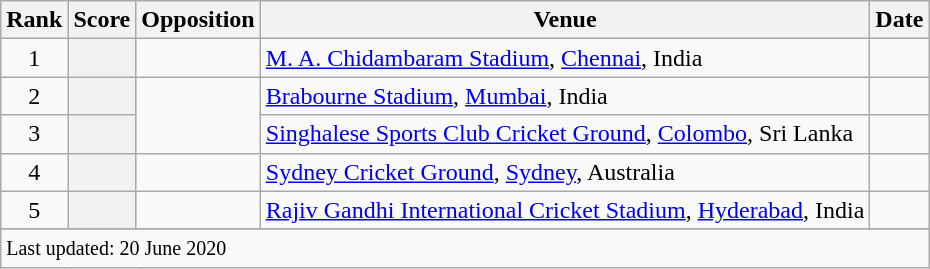<table class="wikitable sortable">
<tr>
<th scope=col>Rank</th>
<th scope=col>Score</th>
<th scope=col>Opposition</th>
<th scope=col>Venue</th>
<th scope=col>Date</th>
</tr>
<tr>
<td align=center>1</td>
<th scope=row style=text-align:center;></th>
<td></td>
<td><a href='#'>M. A. Chidambaram Stadium</a>, <a href='#'>Chennai</a>, India</td>
<td></td>
</tr>
<tr>
<td align=center>2</td>
<th scope=row style=text-align:center;></th>
<td rowspan=2></td>
<td><a href='#'>Brabourne Stadium</a>, <a href='#'>Mumbai</a>, India</td>
<td></td>
</tr>
<tr>
<td align=center>3</td>
<th scope=row style=text-align:center;></th>
<td><a href='#'>Singhalese Sports Club Cricket Ground</a>, <a href='#'>Colombo</a>, Sri Lanka</td>
<td></td>
</tr>
<tr>
<td align=center>4</td>
<th scope=row style=text-align:center;></th>
<td></td>
<td><a href='#'>Sydney Cricket Ground</a>, <a href='#'>Sydney</a>, Australia</td>
<td></td>
</tr>
<tr>
<td align=center>5</td>
<th scope=row style=text-align:center;></th>
<td></td>
<td><a href='#'>Rajiv Gandhi International Cricket Stadium</a>, <a href='#'>Hyderabad</a>, India</td>
<td></td>
</tr>
<tr>
</tr>
<tr class=sortbottom>
<td colspan=5><small>Last updated: 20 June 2020</small></td>
</tr>
</table>
